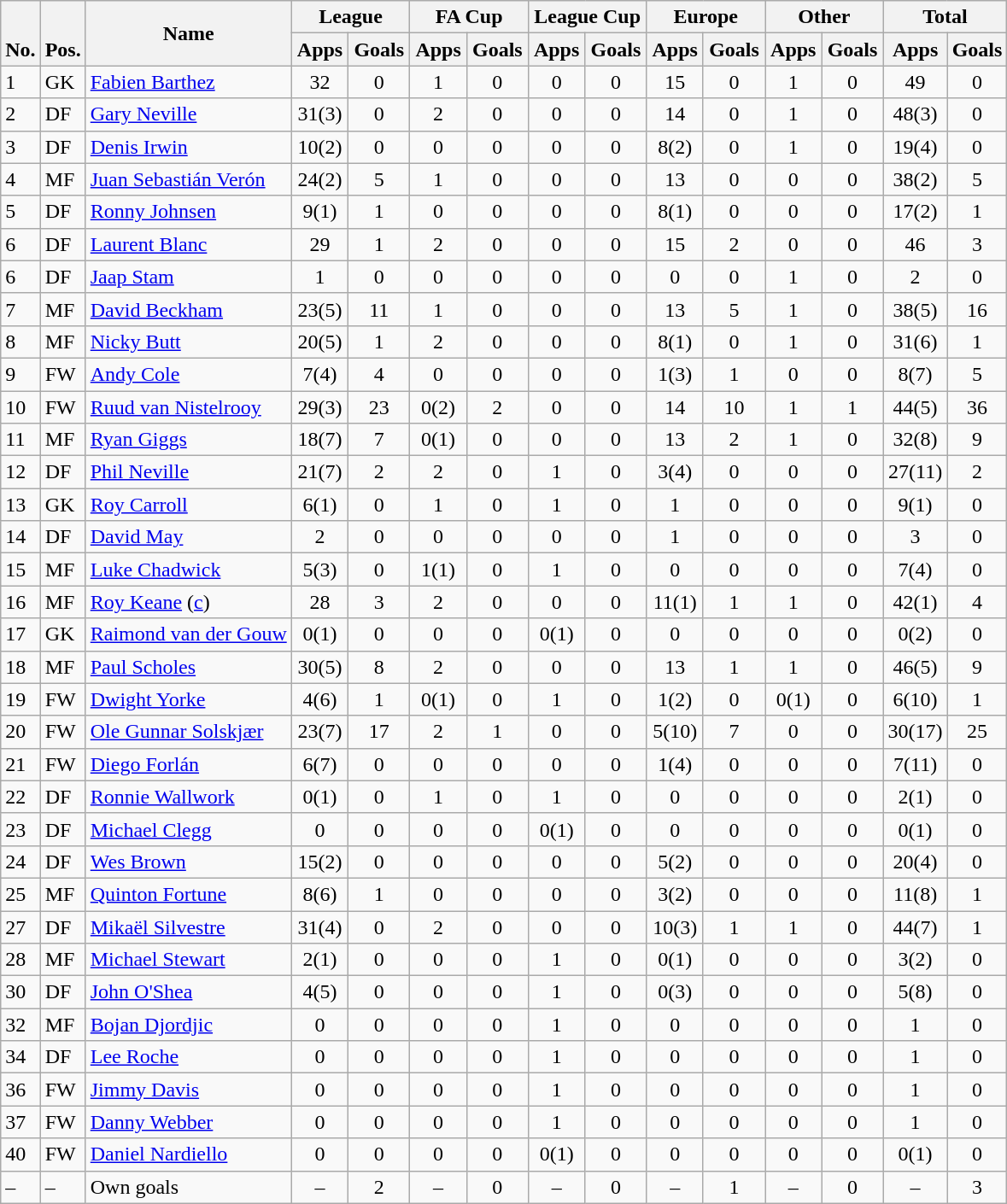<table class="wikitable" style="text-align:center">
<tr>
<th rowspan="2" valign="bottom">No.</th>
<th rowspan="2" valign="bottom">Pos.</th>
<th rowspan="2">Name</th>
<th colspan="2" width="85">League</th>
<th colspan="2" width="85">FA Cup</th>
<th colspan="2" width="85">League Cup</th>
<th colspan="2" width="85">Europe</th>
<th colspan="2" width="85">Other</th>
<th colspan="2" width="85">Total</th>
</tr>
<tr>
<th>Apps</th>
<th>Goals</th>
<th>Apps</th>
<th>Goals</th>
<th>Apps</th>
<th>Goals</th>
<th>Apps</th>
<th>Goals</th>
<th>Apps</th>
<th>Goals</th>
<th>Apps</th>
<th>Goals</th>
</tr>
<tr>
<td align="left">1</td>
<td align="left">GK</td>
<td align="left"> <a href='#'>Fabien Barthez</a></td>
<td>32</td>
<td>0</td>
<td>1</td>
<td>0</td>
<td>0</td>
<td>0</td>
<td>15</td>
<td>0</td>
<td>1</td>
<td>0</td>
<td>49</td>
<td>0</td>
</tr>
<tr>
<td align="left">2</td>
<td align="left">DF</td>
<td align="left"> <a href='#'>Gary Neville</a></td>
<td>31(3)</td>
<td>0</td>
<td>2</td>
<td>0</td>
<td>0</td>
<td>0</td>
<td>14</td>
<td>0</td>
<td>1</td>
<td>0</td>
<td>48(3)</td>
<td>0</td>
</tr>
<tr>
<td align="left">3</td>
<td align="left">DF</td>
<td align="left"> <a href='#'>Denis Irwin</a></td>
<td>10(2)</td>
<td>0</td>
<td>0</td>
<td>0</td>
<td>0</td>
<td>0</td>
<td>8(2)</td>
<td>0</td>
<td>1</td>
<td>0</td>
<td>19(4)</td>
<td>0</td>
</tr>
<tr>
<td align="left">4</td>
<td align="left">MF</td>
<td align="left"> <a href='#'>Juan Sebastián Verón</a></td>
<td>24(2)</td>
<td>5</td>
<td>1</td>
<td>0</td>
<td>0</td>
<td>0</td>
<td>13</td>
<td>0</td>
<td>0</td>
<td>0</td>
<td>38(2)</td>
<td>5</td>
</tr>
<tr>
<td align="left">5</td>
<td align="left">DF</td>
<td align="left"> <a href='#'>Ronny Johnsen</a></td>
<td>9(1)</td>
<td>1</td>
<td>0</td>
<td>0</td>
<td>0</td>
<td>0</td>
<td>8(1)</td>
<td>0</td>
<td>0</td>
<td>0</td>
<td>17(2)</td>
<td>1</td>
</tr>
<tr>
<td align="left">6</td>
<td align="left">DF</td>
<td align="left"> <a href='#'>Laurent Blanc</a></td>
<td>29</td>
<td>1</td>
<td>2</td>
<td>0</td>
<td>0</td>
<td>0</td>
<td>15</td>
<td>2</td>
<td>0</td>
<td>0</td>
<td>46</td>
<td>3</td>
</tr>
<tr>
<td align="left">6</td>
<td align="left">DF</td>
<td align="left"> <a href='#'>Jaap Stam</a></td>
<td>1</td>
<td>0</td>
<td>0</td>
<td>0</td>
<td>0</td>
<td>0</td>
<td>0</td>
<td>0</td>
<td>1</td>
<td>0</td>
<td>2</td>
<td>0</td>
</tr>
<tr>
<td align="left">7</td>
<td align="left">MF</td>
<td align="left"> <a href='#'>David Beckham</a></td>
<td>23(5)</td>
<td>11</td>
<td>1</td>
<td>0</td>
<td>0</td>
<td>0</td>
<td>13</td>
<td>5</td>
<td>1</td>
<td>0</td>
<td>38(5)</td>
<td>16</td>
</tr>
<tr>
<td align="left">8</td>
<td align="left">MF</td>
<td align="left"> <a href='#'>Nicky Butt</a></td>
<td>20(5)</td>
<td>1</td>
<td>2</td>
<td>0</td>
<td>0</td>
<td>0</td>
<td>8(1)</td>
<td>0</td>
<td>1</td>
<td>0</td>
<td>31(6)</td>
<td>1</td>
</tr>
<tr>
<td align="left">9</td>
<td align="left">FW</td>
<td align="left"> <a href='#'>Andy Cole</a></td>
<td>7(4)</td>
<td>4</td>
<td>0</td>
<td>0</td>
<td>0</td>
<td>0</td>
<td>1(3)</td>
<td>1</td>
<td>0</td>
<td>0</td>
<td>8(7)</td>
<td>5</td>
</tr>
<tr>
<td align="left">10</td>
<td align="left">FW</td>
<td align="left"> <a href='#'>Ruud van Nistelrooy</a></td>
<td>29(3)</td>
<td>23</td>
<td>0(2)</td>
<td>2</td>
<td>0</td>
<td>0</td>
<td>14</td>
<td>10</td>
<td>1</td>
<td>1</td>
<td>44(5)</td>
<td>36</td>
</tr>
<tr>
<td align="left">11</td>
<td align="left">MF</td>
<td align="left"> <a href='#'>Ryan Giggs</a></td>
<td>18(7)</td>
<td>7</td>
<td>0(1)</td>
<td>0</td>
<td>0</td>
<td>0</td>
<td>13</td>
<td>2</td>
<td>1</td>
<td>0</td>
<td>32(8)</td>
<td>9</td>
</tr>
<tr>
<td align="left">12</td>
<td align="left">DF</td>
<td align="left"> <a href='#'>Phil Neville</a></td>
<td>21(7)</td>
<td>2</td>
<td>2</td>
<td>0</td>
<td>1</td>
<td>0</td>
<td>3(4)</td>
<td>0</td>
<td>0</td>
<td>0</td>
<td>27(11)</td>
<td>2</td>
</tr>
<tr>
<td align="left">13</td>
<td align="left">GK</td>
<td align="left"> <a href='#'>Roy Carroll</a></td>
<td>6(1)</td>
<td>0</td>
<td>1</td>
<td>0</td>
<td>1</td>
<td>0</td>
<td>1</td>
<td>0</td>
<td>0</td>
<td>0</td>
<td>9(1)</td>
<td>0</td>
</tr>
<tr>
<td align="left">14</td>
<td align="left">DF</td>
<td align="left"> <a href='#'>David May</a></td>
<td>2</td>
<td>0</td>
<td>0</td>
<td>0</td>
<td>0</td>
<td>0</td>
<td>1</td>
<td>0</td>
<td>0</td>
<td>0</td>
<td>3</td>
<td>0</td>
</tr>
<tr>
<td align="left">15</td>
<td align="left">MF</td>
<td align="left"> <a href='#'>Luke Chadwick</a></td>
<td>5(3)</td>
<td>0</td>
<td>1(1)</td>
<td>0</td>
<td>1</td>
<td>0</td>
<td>0</td>
<td>0</td>
<td>0</td>
<td>0</td>
<td>7(4)</td>
<td>0</td>
</tr>
<tr>
<td align="left">16</td>
<td align="left">MF</td>
<td align="left"> <a href='#'>Roy Keane</a> (<a href='#'>c</a>)</td>
<td>28</td>
<td>3</td>
<td>2</td>
<td>0</td>
<td>0</td>
<td>0</td>
<td>11(1)</td>
<td>1</td>
<td>1</td>
<td>0</td>
<td>42(1)</td>
<td>4</td>
</tr>
<tr>
<td align="left">17</td>
<td align="left">GK</td>
<td align="left"> <a href='#'>Raimond van der Gouw</a></td>
<td>0(1)</td>
<td>0</td>
<td>0</td>
<td>0</td>
<td>0(1)</td>
<td>0</td>
<td>0</td>
<td>0</td>
<td>0</td>
<td>0</td>
<td>0(2)</td>
<td>0</td>
</tr>
<tr>
<td align="left">18</td>
<td align="left">MF</td>
<td align="left"> <a href='#'>Paul Scholes</a></td>
<td>30(5)</td>
<td>8</td>
<td>2</td>
<td>0</td>
<td>0</td>
<td>0</td>
<td>13</td>
<td>1</td>
<td>1</td>
<td>0</td>
<td>46(5)</td>
<td>9</td>
</tr>
<tr>
<td align="left">19</td>
<td align="left">FW</td>
<td align="left"> <a href='#'>Dwight Yorke</a></td>
<td>4(6)</td>
<td>1</td>
<td>0(1)</td>
<td>0</td>
<td>1</td>
<td>0</td>
<td>1(2)</td>
<td>0</td>
<td>0(1)</td>
<td>0</td>
<td>6(10)</td>
<td>1</td>
</tr>
<tr>
<td align="left">20</td>
<td align="left">FW</td>
<td align="left"> <a href='#'>Ole Gunnar Solskjær</a></td>
<td>23(7)</td>
<td>17</td>
<td>2</td>
<td>1</td>
<td>0</td>
<td>0</td>
<td>5(10)</td>
<td>7</td>
<td>0</td>
<td>0</td>
<td>30(17)</td>
<td>25</td>
</tr>
<tr>
<td align="left">21</td>
<td align="left">FW</td>
<td align="left"> <a href='#'>Diego Forlán</a></td>
<td>6(7)</td>
<td>0</td>
<td>0</td>
<td>0</td>
<td>0</td>
<td>0</td>
<td>1(4)</td>
<td>0</td>
<td>0</td>
<td>0</td>
<td>7(11)</td>
<td>0</td>
</tr>
<tr>
<td align="left">22</td>
<td align="left">DF</td>
<td align="left"> <a href='#'>Ronnie Wallwork</a></td>
<td>0(1)</td>
<td>0</td>
<td>1</td>
<td>0</td>
<td>1</td>
<td>0</td>
<td>0</td>
<td>0</td>
<td>0</td>
<td>0</td>
<td>2(1)</td>
<td>0</td>
</tr>
<tr>
<td align="left">23</td>
<td align="left">DF</td>
<td align="left"> <a href='#'>Michael Clegg</a></td>
<td>0</td>
<td>0</td>
<td>0</td>
<td>0</td>
<td>0(1)</td>
<td>0</td>
<td>0</td>
<td>0</td>
<td>0</td>
<td>0</td>
<td>0(1)</td>
<td>0</td>
</tr>
<tr>
<td align="left">24</td>
<td align="left">DF</td>
<td align="left"> <a href='#'>Wes Brown</a></td>
<td>15(2)</td>
<td>0</td>
<td>0</td>
<td>0</td>
<td>0</td>
<td>0</td>
<td>5(2)</td>
<td>0</td>
<td>0</td>
<td>0</td>
<td>20(4)</td>
<td>0</td>
</tr>
<tr>
<td align="left">25</td>
<td align="left">MF</td>
<td align="left"> <a href='#'>Quinton Fortune</a></td>
<td>8(6)</td>
<td>1</td>
<td>0</td>
<td>0</td>
<td>0</td>
<td>0</td>
<td>3(2)</td>
<td>0</td>
<td>0</td>
<td>0</td>
<td>11(8)</td>
<td>1</td>
</tr>
<tr>
<td align="left">27</td>
<td align="left">DF</td>
<td align="left"> <a href='#'>Mikaël Silvestre</a></td>
<td>31(4)</td>
<td>0</td>
<td>2</td>
<td>0</td>
<td>0</td>
<td>0</td>
<td>10(3)</td>
<td>1</td>
<td>1</td>
<td>0</td>
<td>44(7)</td>
<td>1</td>
</tr>
<tr>
<td align="left">28</td>
<td align="left">MF</td>
<td align="left"> <a href='#'>Michael Stewart</a></td>
<td>2(1)</td>
<td>0</td>
<td>0</td>
<td>0</td>
<td>1</td>
<td>0</td>
<td>0(1)</td>
<td>0</td>
<td>0</td>
<td>0</td>
<td>3(2)</td>
<td>0</td>
</tr>
<tr>
<td align="left">30</td>
<td align="left">DF</td>
<td align="left"> <a href='#'>John O'Shea</a></td>
<td>4(5)</td>
<td>0</td>
<td>0</td>
<td>0</td>
<td>1</td>
<td>0</td>
<td>0(3)</td>
<td>0</td>
<td>0</td>
<td>0</td>
<td>5(8)</td>
<td>0</td>
</tr>
<tr>
<td align="left">32</td>
<td align="left">MF</td>
<td align="left"> <a href='#'>Bojan Djordjic</a></td>
<td>0</td>
<td>0</td>
<td>0</td>
<td>0</td>
<td>1</td>
<td>0</td>
<td>0</td>
<td>0</td>
<td>0</td>
<td>0</td>
<td>1</td>
<td>0</td>
</tr>
<tr>
<td align="left">34</td>
<td align="left">DF</td>
<td align="left"> <a href='#'>Lee Roche</a></td>
<td>0</td>
<td>0</td>
<td>0</td>
<td>0</td>
<td>1</td>
<td>0</td>
<td>0</td>
<td>0</td>
<td>0</td>
<td>0</td>
<td>1</td>
<td>0</td>
</tr>
<tr>
<td align="left">36</td>
<td align="left">FW</td>
<td align="left"> <a href='#'>Jimmy Davis</a></td>
<td>0</td>
<td>0</td>
<td>0</td>
<td>0</td>
<td>1</td>
<td>0</td>
<td>0</td>
<td>0</td>
<td>0</td>
<td>0</td>
<td>1</td>
<td>0</td>
</tr>
<tr>
<td align="left">37</td>
<td align="left">FW</td>
<td align="left"> <a href='#'>Danny Webber</a></td>
<td>0</td>
<td>0</td>
<td>0</td>
<td>0</td>
<td>1</td>
<td>0</td>
<td>0</td>
<td>0</td>
<td>0</td>
<td>0</td>
<td>1</td>
<td>0</td>
</tr>
<tr>
<td align="left">40</td>
<td align="left">FW</td>
<td align="left"> <a href='#'>Daniel Nardiello</a></td>
<td>0</td>
<td>0</td>
<td>0</td>
<td>0</td>
<td>0(1)</td>
<td>0</td>
<td>0</td>
<td>0</td>
<td>0</td>
<td>0</td>
<td>0(1)</td>
<td>0</td>
</tr>
<tr>
<td align="left">–</td>
<td align="left">–</td>
<td align="left">Own goals</td>
<td>–</td>
<td>2</td>
<td>–</td>
<td>0</td>
<td>–</td>
<td>0</td>
<td>–</td>
<td>1</td>
<td>–</td>
<td>0</td>
<td>–</td>
<td>3</td>
</tr>
</table>
